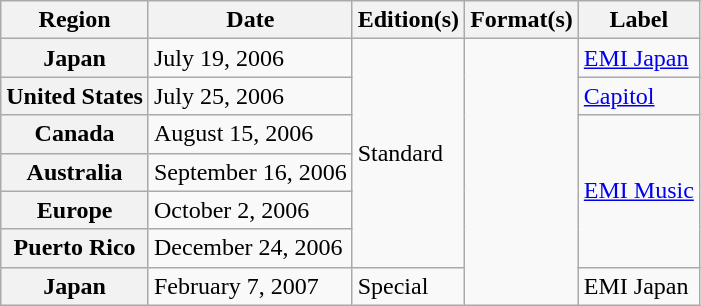<table class="wikitable plainrowheaders">
<tr>
<th scope="col">Region</th>
<th scope="col">Date</th>
<th scope="col">Edition(s)</th>
<th scope="col">Format(s)</th>
<th scope="col">Label</th>
</tr>
<tr>
<th scope="row">Japan</th>
<td>July 19, 2006</td>
<td rowspan="6">Standard</td>
<td rowspan="7"></td>
<td><a href='#'>EMI Japan</a></td>
</tr>
<tr>
<th scope="row">United States</th>
<td>July 25, 2006</td>
<td><a href='#'>Capitol</a></td>
</tr>
<tr>
<th scope="row">Canada</th>
<td>August 15, 2006</td>
<td rowspan="4"><a href='#'>EMI Music</a></td>
</tr>
<tr>
<th scope="row">Australia</th>
<td>September 16, 2006</td>
</tr>
<tr>
<th scope="row">Europe</th>
<td>October 2, 2006</td>
</tr>
<tr>
<th scope="row">Puerto Rico</th>
<td>December 24, 2006</td>
</tr>
<tr>
<th scope="row">Japan</th>
<td>February 7, 2007</td>
<td>Special</td>
<td>EMI Japan</td>
</tr>
</table>
